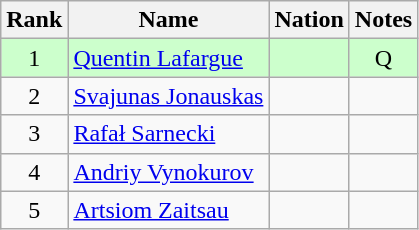<table class="wikitable sortable" style="text-align:center">
<tr>
<th>Rank</th>
<th>Name</th>
<th>Nation</th>
<th>Notes</th>
</tr>
<tr bgcolor=ccffcc>
<td>1</td>
<td align=left><a href='#'>Quentin Lafargue</a></td>
<td align=left></td>
<td>Q</td>
</tr>
<tr>
<td>2</td>
<td align=left><a href='#'>Svajunas Jonauskas</a></td>
<td align=left></td>
<td></td>
</tr>
<tr>
<td>3</td>
<td align=left><a href='#'>Rafał Sarnecki</a></td>
<td align=left></td>
<td></td>
</tr>
<tr>
<td>4</td>
<td align=left><a href='#'>Andriy Vynokurov</a></td>
<td align=left></td>
<td></td>
</tr>
<tr>
<td>5</td>
<td align=left><a href='#'>Artsiom Zaitsau</a></td>
<td align=left></td>
<td></td>
</tr>
</table>
